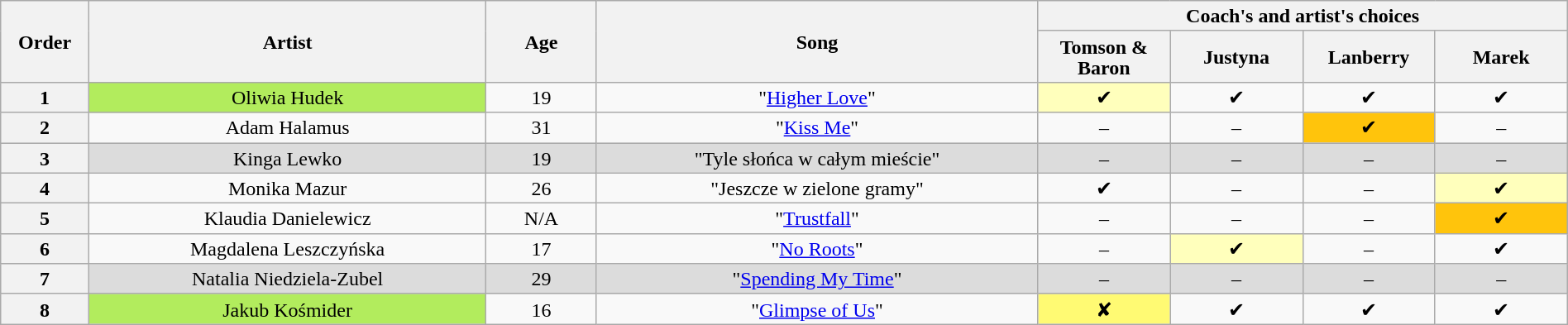<table class="wikitable" style="text-align:center; line-height:17px; width:100%">
<tr>
<th scope="col" rowspan="2" style="width:04%">Order</th>
<th scope="col" rowspan="2" style="width:18%">Artist</th>
<th scope="col" rowspan="2" style="width:05%">Age</th>
<th scope="col" rowspan="2" style="width:20%">Song</th>
<th scope="col" colspan="4" style="width:24%">Coach's and artist's choices</th>
</tr>
<tr>
<th style="width:06%">Tomson & Baron</th>
<th style="width:06%">Justyna</th>
<th style="width:06%">Lanberry</th>
<th style="width:06%">Marek</th>
</tr>
<tr>
<th>1</th>
<td style="background:#B2EC5D">Oliwia Hudek</td>
<td>19</td>
<td>"<a href='#'>Higher Love</a>"</td>
<td bgcolor="#ffffbc">✔</td>
<td>✔</td>
<td>✔</td>
<td>✔</td>
</tr>
<tr>
<th>2</th>
<td>Adam Halamus</td>
<td>31</td>
<td>"<a href='#'>Kiss Me</a>"</td>
<td>–</td>
<td>–</td>
<td bgcolor="#ffc40c">✔</td>
<td>–</td>
</tr>
<tr style="background:#DCDCDC">
<th>3</th>
<td>Kinga Lewko</td>
<td>19</td>
<td>"Tyle słońca w całym mieście"</td>
<td>–</td>
<td>–</td>
<td>–</td>
<td>–</td>
</tr>
<tr>
<th>4</th>
<td>Monika Mazur</td>
<td>26</td>
<td>"Jeszcze w zielone gramy"</td>
<td>✔</td>
<td>–</td>
<td>–</td>
<td bgcolor="#ffffbc">✔</td>
</tr>
<tr>
<th>5</th>
<td>Klaudia Danielewicz</td>
<td>N/A</td>
<td>"<a href='#'>Trustfall</a>"</td>
<td>–</td>
<td>–</td>
<td>–</td>
<td bgcolor="#ffc40c">✔</td>
</tr>
<tr>
<th>6</th>
<td>Magdalena Leszczyńska</td>
<td>17</td>
<td>"<a href='#'>No Roots</a>"</td>
<td>–</td>
<td bgcolor="#ffffbc">✔</td>
<td>–</td>
<td>✔</td>
</tr>
<tr style="background:#DCDCDC">
<th>7</th>
<td>Natalia Niedziela-Zubel</td>
<td>29</td>
<td>"<a href='#'>Spending My Time</a>"</td>
<td>–</td>
<td>–</td>
<td>–</td>
<td>–</td>
</tr>
<tr>
<th>8</th>
<td style="background:#B2EC5D">Jakub Kośmider</td>
<td>16</td>
<td>"<a href='#'>Glimpse of Us</a>"</td>
<td bgcolor="#fffa73">✘</td>
<td>✔</td>
<td>✔</td>
<td>✔</td>
</tr>
</table>
